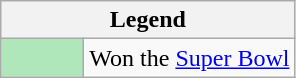<table class="wikitable mw-collapsible">
<tr>
<th colspan="2">Legend</th>
</tr>
<tr>
<td style="background:#afe6ba; width:3em;"></td>
<td>Won the <a href='#'>Super Bowl</a></td>
</tr>
</table>
